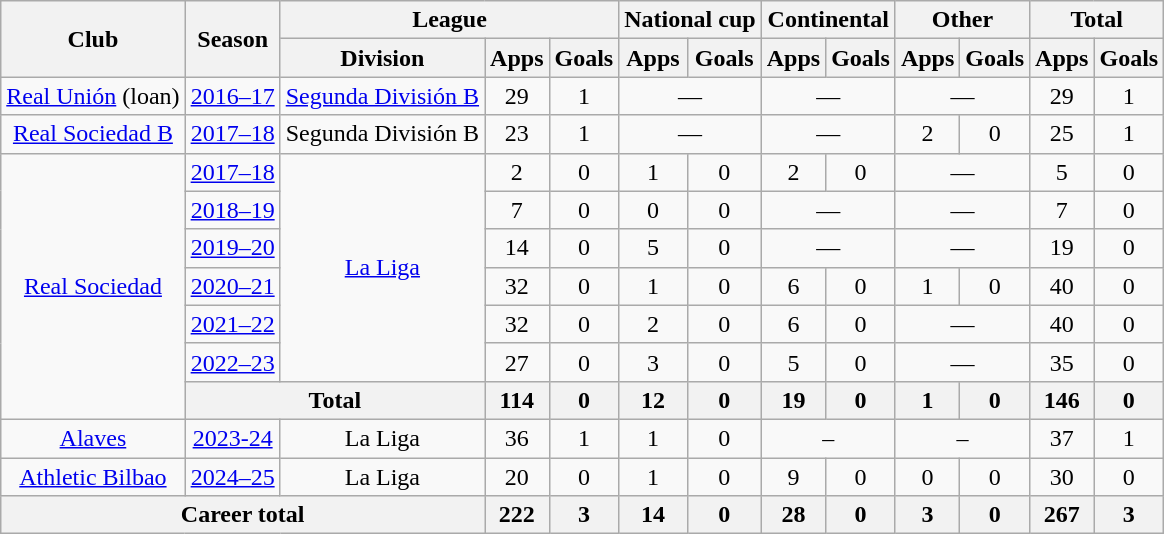<table class="wikitable" style="text-align:center">
<tr>
<th rowspan="2">Club</th>
<th rowspan="2">Season</th>
<th colspan="3">League</th>
<th colspan="2">National cup</th>
<th colspan="2">Continental</th>
<th colspan="2">Other</th>
<th colspan="2">Total</th>
</tr>
<tr>
<th>Division</th>
<th>Apps</th>
<th>Goals</th>
<th>Apps</th>
<th>Goals</th>
<th>Apps</th>
<th>Goals</th>
<th>Apps</th>
<th>Goals</th>
<th>Apps</th>
<th>Goals</th>
</tr>
<tr>
<td><a href='#'>Real Unión</a> (loan)</td>
<td><a href='#'>2016–17</a></td>
<td><a href='#'>Segunda División B</a></td>
<td>29</td>
<td>1</td>
<td colspan="2">—</td>
<td colspan="2">—</td>
<td colspan="2">—</td>
<td>29</td>
<td>1</td>
</tr>
<tr>
<td><a href='#'>Real Sociedad B</a></td>
<td><a href='#'>2017–18</a></td>
<td>Segunda División B</td>
<td>23</td>
<td>1</td>
<td colspan="2">—</td>
<td colspan="2">—</td>
<td>2</td>
<td>0</td>
<td>25</td>
<td>1</td>
</tr>
<tr>
<td rowspan="7"><a href='#'>Real Sociedad</a></td>
<td><a href='#'>2017–18</a></td>
<td rowspan="6"><a href='#'>La Liga</a></td>
<td>2</td>
<td>0</td>
<td>1</td>
<td>0</td>
<td>2</td>
<td>0</td>
<td colspan="2">—</td>
<td>5</td>
<td>0</td>
</tr>
<tr>
<td><a href='#'>2018–19</a></td>
<td>7</td>
<td>0</td>
<td>0</td>
<td>0</td>
<td colspan="2">—</td>
<td colspan="2">—</td>
<td>7</td>
<td>0</td>
</tr>
<tr>
<td><a href='#'>2019–20</a></td>
<td>14</td>
<td>0</td>
<td>5</td>
<td>0</td>
<td colspan="2">—</td>
<td colspan="2">—</td>
<td>19</td>
<td>0</td>
</tr>
<tr>
<td><a href='#'>2020–21</a></td>
<td>32</td>
<td>0</td>
<td>1</td>
<td>0</td>
<td>6</td>
<td>0</td>
<td>1</td>
<td>0</td>
<td>40</td>
<td>0</td>
</tr>
<tr>
<td><a href='#'>2021–22</a></td>
<td>32</td>
<td>0</td>
<td>2</td>
<td>0</td>
<td>6</td>
<td>0</td>
<td colspan="2">—</td>
<td>40</td>
<td>0</td>
</tr>
<tr>
<td><a href='#'>2022–23</a></td>
<td>27</td>
<td>0</td>
<td>3</td>
<td>0</td>
<td>5</td>
<td>0</td>
<td colspan="2">—</td>
<td>35</td>
<td>0</td>
</tr>
<tr>
<th colspan="2">Total</th>
<th>114</th>
<th>0</th>
<th>12</th>
<th>0</th>
<th>19</th>
<th>0</th>
<th>1</th>
<th>0</th>
<th>146</th>
<th>0</th>
</tr>
<tr>
<td><a href='#'>Alaves</a></td>
<td><a href='#'>2023-24</a></td>
<td>La Liga</td>
<td>36</td>
<td>1</td>
<td>1</td>
<td>0</td>
<td colspan="2">–</td>
<td colspan="2">–</td>
<td>37</td>
<td>1</td>
</tr>
<tr>
<td><a href='#'>Athletic Bilbao</a></td>
<td><a href='#'>2024–25</a></td>
<td>La Liga</td>
<td>20</td>
<td>0</td>
<td>1</td>
<td>0</td>
<td>9</td>
<td>0</td>
<td>0</td>
<td>0</td>
<td>30</td>
<td>0</td>
</tr>
<tr>
<th colspan="3">Career total</th>
<th>222</th>
<th>3</th>
<th>14</th>
<th>0</th>
<th>28</th>
<th>0</th>
<th>3</th>
<th>0</th>
<th>267</th>
<th>3</th>
</tr>
</table>
